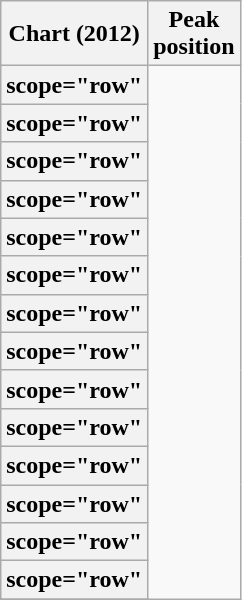<table class="wikitable sortable plainrowheaders" style="text-align:center">
<tr>
<th>Chart (2012)</th>
<th>Peak<br>position</th>
</tr>
<tr>
<th>scope="row"</th>
</tr>
<tr>
<th>scope="row"</th>
</tr>
<tr>
<th>scope="row"</th>
</tr>
<tr>
<th>scope="row"</th>
</tr>
<tr>
<th>scope="row"</th>
</tr>
<tr>
<th>scope="row"</th>
</tr>
<tr>
<th>scope="row"</th>
</tr>
<tr>
<th>scope="row"</th>
</tr>
<tr>
<th>scope="row"</th>
</tr>
<tr>
<th>scope="row"</th>
</tr>
<tr>
<th>scope="row"</th>
</tr>
<tr>
<th>scope="row"</th>
</tr>
<tr>
<th>scope="row"</th>
</tr>
<tr>
<th>scope="row"</th>
</tr>
<tr>
</tr>
</table>
